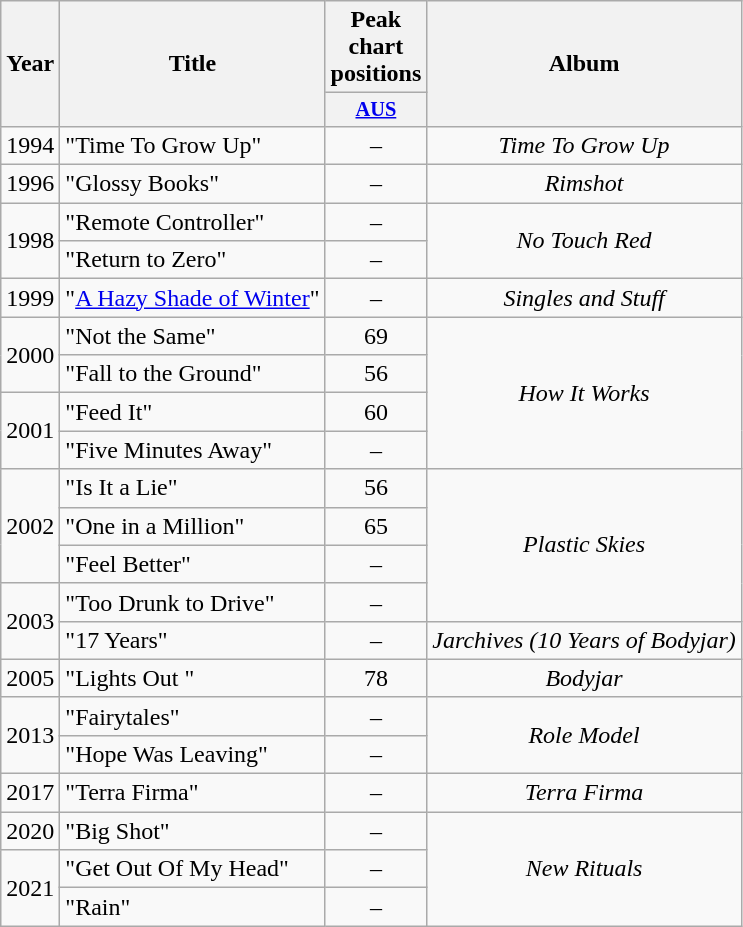<table class="wikitable" style="text-align:center;">
<tr>
<th scope="col" rowspan="2">Year</th>
<th scope="col" rowspan="2">Title</th>
<th scope="col" colspan="1">Peak chart positions</th>
<th scope="col" rowspan="2">Album</th>
</tr>
<tr>
<th style="width:3em;font-size:85%"><a href='#'>AUS</a></th>
</tr>
<tr>
<td>1994</td>
<td align="left">"Time To Grow Up"</td>
<td>–</td>
<td><em>Time To Grow Up</em></td>
</tr>
<tr>
<td>1996</td>
<td align="left">"Glossy Books"</td>
<td>–</td>
<td><em>Rimshot</em></td>
</tr>
<tr>
<td rowspan="2">1998</td>
<td align="left">"Remote Controller"</td>
<td>–</td>
<td rowspan="2"><em>No Touch Red</em></td>
</tr>
<tr>
<td align="left">"Return to Zero"</td>
<td>–</td>
</tr>
<tr>
<td>1999</td>
<td align="left">"<a href='#'>A Hazy Shade of Winter</a>"</td>
<td>–</td>
<td><em>Singles and Stuff</em></td>
</tr>
<tr>
<td rowspan="2">2000</td>
<td align="left">"Not the Same"</td>
<td>69</td>
<td rowspan="4"><em>How It Works</em></td>
</tr>
<tr>
<td align="left">"Fall to the Ground"</td>
<td>56</td>
</tr>
<tr>
<td rowspan="2">2001</td>
<td align="left">"Feed It"</td>
<td>60</td>
</tr>
<tr>
<td align="left">"Five Minutes Away"</td>
<td>–</td>
</tr>
<tr>
<td rowspan="3">2002</td>
<td align="left">"Is It a Lie"</td>
<td>56</td>
<td rowspan="4"><em>Plastic Skies</em></td>
</tr>
<tr>
<td align="left">"One in a Million"</td>
<td>65</td>
</tr>
<tr>
<td align="left">"Feel Better"</td>
<td>–</td>
</tr>
<tr>
<td rowspan="2">2003</td>
<td align="left">"Too Drunk to Drive"</td>
<td>–</td>
</tr>
<tr>
<td align="left">"17 Years"</td>
<td>–</td>
<td rowspan="1"><em>Jarchives (10 Years of Bodyjar)</em></td>
</tr>
<tr>
<td rowspan="1">2005</td>
<td align="left">"Lights Out "</td>
<td>78</td>
<td rowspan="1"><em>Bodyjar</em></td>
</tr>
<tr>
<td rowspan="2">2013</td>
<td align="left">"Fairytales"</td>
<td>–</td>
<td rowspan="2"><em>Role Model</em></td>
</tr>
<tr>
<td align="left">"Hope Was Leaving"</td>
<td>–</td>
</tr>
<tr>
<td rowspan="1">2017</td>
<td align="left">"Terra Firma"</td>
<td>–</td>
<td rowspan="1"><em>Terra Firma</em></td>
</tr>
<tr>
<td>2020</td>
<td align="left">"Big Shot"</td>
<td>–</td>
<td rowspan="3"><em>New Rituals</em></td>
</tr>
<tr>
<td rowspan="2">2021</td>
<td align="left">"Get Out Of My Head"</td>
<td>–</td>
</tr>
<tr>
<td align="left">"Rain"</td>
<td>–</td>
</tr>
</table>
